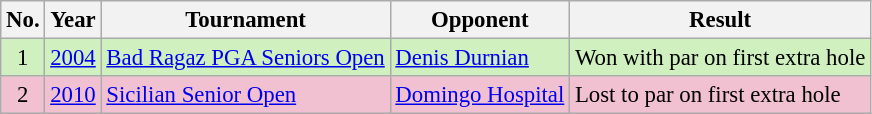<table class="wikitable" style="font-size:95%;">
<tr>
<th>No.</th>
<th>Year</th>
<th>Tournament</th>
<th>Opponent</th>
<th>Result</th>
</tr>
<tr style="background:#D0F0C0;">
<td align=center>1</td>
<td><a href='#'>2004</a></td>
<td><a href='#'>Bad Ragaz PGA Seniors Open</a></td>
<td> <a href='#'>Denis Durnian</a></td>
<td>Won with par on first extra hole</td>
</tr>
<tr style="background:#F2C1D1;">
<td align=center>2</td>
<td><a href='#'>2010</a></td>
<td><a href='#'>Sicilian Senior Open</a></td>
<td> <a href='#'>Domingo Hospital</a></td>
<td>Lost to par on first extra hole</td>
</tr>
</table>
